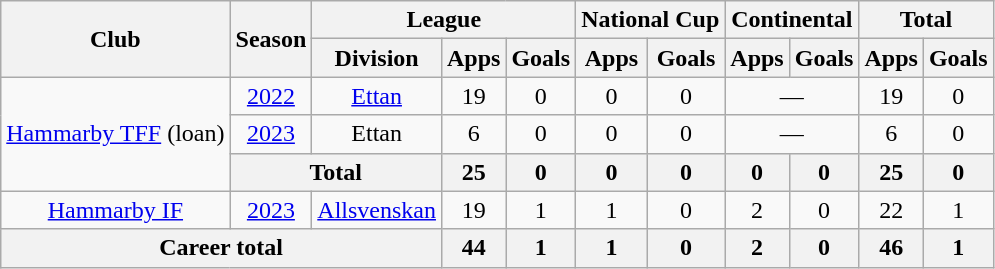<table class="wikitable" style="text-align:center;">
<tr>
<th rowspan="2">Club</th>
<th rowspan="2">Season</th>
<th colspan="3">League</th>
<th colspan="2">National Cup</th>
<th colspan="2">Continental</th>
<th colspan="2">Total</th>
</tr>
<tr>
<th>Division</th>
<th>Apps</th>
<th>Goals</th>
<th>Apps</th>
<th>Goals</th>
<th>Apps</th>
<th>Goals</th>
<th>Apps</th>
<th>Goals</th>
</tr>
<tr>
<td rowspan="3"><a href='#'>Hammarby TFF</a> (loan)</td>
<td><a href='#'>2022</a></td>
<td><a href='#'>Ettan</a></td>
<td>19</td>
<td>0</td>
<td>0</td>
<td>0</td>
<td colspan="2">—</td>
<td>19</td>
<td>0</td>
</tr>
<tr>
<td><a href='#'>2023</a></td>
<td>Ettan</td>
<td>6</td>
<td>0</td>
<td>0</td>
<td>0</td>
<td colspan="2">—</td>
<td>6</td>
<td>0</td>
</tr>
<tr>
<th colspan="2">Total</th>
<th>25</th>
<th>0</th>
<th>0</th>
<th>0</th>
<th>0</th>
<th>0</th>
<th>25</th>
<th>0</th>
</tr>
<tr>
<td><a href='#'>Hammarby IF</a></td>
<td><a href='#'>2023</a></td>
<td><a href='#'>Allsvenskan</a></td>
<td>19</td>
<td>1</td>
<td>1</td>
<td>0</td>
<td>2</td>
<td>0</td>
<td>22</td>
<td>1</td>
</tr>
<tr>
<th colspan="3">Career total</th>
<th>44</th>
<th>1</th>
<th>1</th>
<th>0</th>
<th>2</th>
<th>0</th>
<th>46</th>
<th>1</th>
</tr>
</table>
